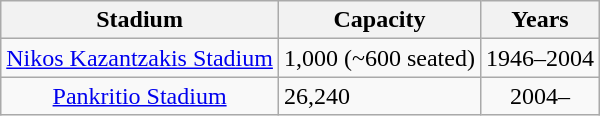<table class="wikitable" style="text-align: center;">
<tr>
<th>Stadium</th>
<th>Capacity</th>
<th>Years</th>
</tr>
<tr>
<td><a href='#'>Nikos Kazantzakis Stadium</a></td>
<td style="text-align:left;">1,000 (~600 seated)</td>
<td>1946–2004</td>
</tr>
<tr>
<td><a href='#'>Pankritio Stadium</a></td>
<td style="text-align:left;">26,240</td>
<td>2004–</td>
</tr>
</table>
